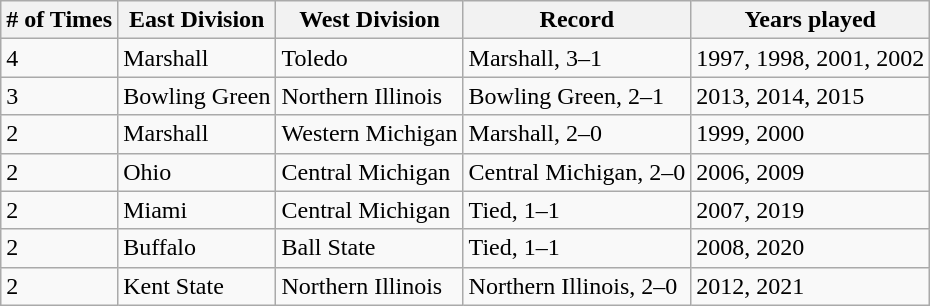<table class="wikitable sortable">
<tr>
<th># of Times</th>
<th>East Division</th>
<th>West Division</th>
<th>Record</th>
<th>Years played</th>
</tr>
<tr>
<td>4</td>
<td>Marshall</td>
<td>Toledo</td>
<td>Marshall, 3–1</td>
<td>1997, 1998, 2001, 2002</td>
</tr>
<tr>
<td>3</td>
<td>Bowling Green</td>
<td>Northern Illinois</td>
<td>Bowling Green, 2–1</td>
<td>2013, 2014, 2015</td>
</tr>
<tr>
<td>2</td>
<td>Marshall</td>
<td>Western Michigan</td>
<td>Marshall, 2–0</td>
<td>1999, 2000</td>
</tr>
<tr>
<td>2</td>
<td>Ohio</td>
<td>Central Michigan</td>
<td>Central Michigan, 2–0</td>
<td>2006, 2009</td>
</tr>
<tr>
<td>2</td>
<td>Miami</td>
<td>Central Michigan</td>
<td>Tied, 1–1</td>
<td>2007, 2019</td>
</tr>
<tr>
<td>2</td>
<td>Buffalo</td>
<td>Ball State</td>
<td>Tied, 1–1</td>
<td>2008, 2020</td>
</tr>
<tr>
<td>2</td>
<td>Kent State</td>
<td>Northern Illinois</td>
<td>Northern Illinois, 2–0</td>
<td>2012, 2021</td>
</tr>
</table>
